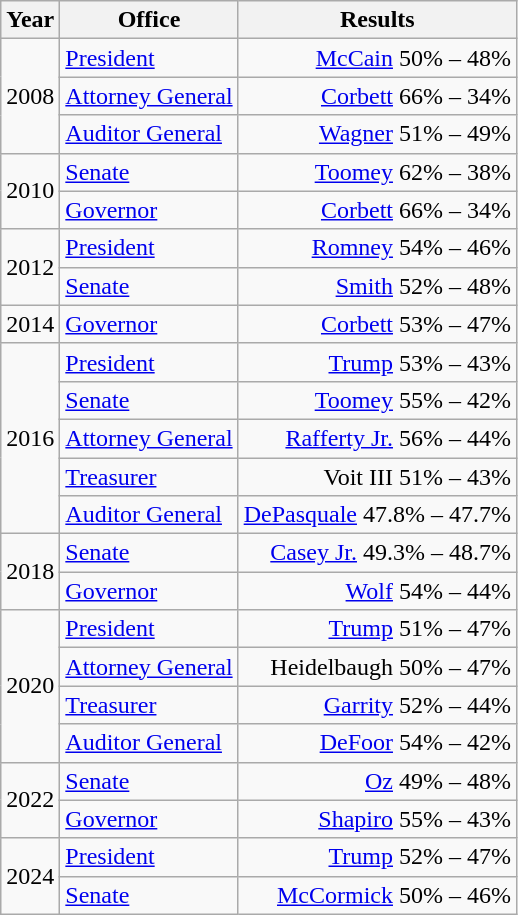<table class=wikitable>
<tr>
<th>Year</th>
<th>Office</th>
<th>Results</th>
</tr>
<tr>
<td rowspan=3>2008</td>
<td><a href='#'>President</a></td>
<td align="right" ><a href='#'>McCain</a> 50% – 48%</td>
</tr>
<tr>
<td><a href='#'>Attorney General</a></td>
<td align="right" ><a href='#'>Corbett</a> 66% – 34%</td>
</tr>
<tr>
<td><a href='#'>Auditor General</a></td>
<td align="right" ><a href='#'>Wagner</a> 51% – 49%</td>
</tr>
<tr>
<td rowspan=2>2010</td>
<td><a href='#'>Senate</a></td>
<td align="right" ><a href='#'>Toomey</a> 62% – 38%</td>
</tr>
<tr>
<td><a href='#'>Governor</a></td>
<td align="right" ><a href='#'>Corbett</a> 66% – 34%</td>
</tr>
<tr>
<td rowspan=2>2012</td>
<td><a href='#'>President</a></td>
<td align="right" ><a href='#'>Romney</a> 54% – 46%</td>
</tr>
<tr>
<td><a href='#'>Senate</a></td>
<td align="right" ><a href='#'>Smith</a> 52% – 48%</td>
</tr>
<tr>
<td>2014</td>
<td><a href='#'>Governor</a></td>
<td align="right" ><a href='#'>Corbett</a> 53% – 47%</td>
</tr>
<tr>
<td rowspan=5>2016</td>
<td><a href='#'>President</a></td>
<td align="right" ><a href='#'>Trump</a> 53% – 43%</td>
</tr>
<tr>
<td><a href='#'>Senate</a></td>
<td align="right" ><a href='#'>Toomey</a> 55% – 42%</td>
</tr>
<tr>
<td><a href='#'>Attorney General</a></td>
<td align="right" ><a href='#'>Rafferty Jr.</a> 56% – 44%</td>
</tr>
<tr>
<td><a href='#'>Treasurer</a></td>
<td align="right" >Voit III 51% – 43%</td>
</tr>
<tr>
<td><a href='#'>Auditor General</a></td>
<td align="right" ><a href='#'>DePasquale</a> 47.8% – 47.7%</td>
</tr>
<tr>
<td rowspan=2>2018</td>
<td><a href='#'>Senate</a></td>
<td align="right" ><a href='#'>Casey Jr.</a> 49.3% – 48.7%</td>
</tr>
<tr>
<td><a href='#'>Governor</a></td>
<td align="right" ><a href='#'>Wolf</a> 54% – 44%</td>
</tr>
<tr>
<td rowspan=4>2020</td>
<td><a href='#'>President</a></td>
<td align="right" ><a href='#'>Trump</a> 51% – 47%</td>
</tr>
<tr>
<td><a href='#'>Attorney General</a></td>
<td align="right" >Heidelbaugh 50% – 47%</td>
</tr>
<tr>
<td><a href='#'>Treasurer</a></td>
<td align="right" ><a href='#'>Garrity</a> 52% – 44%</td>
</tr>
<tr>
<td><a href='#'>Auditor General</a></td>
<td align="right" ><a href='#'>DeFoor</a> 54% – 42%</td>
</tr>
<tr>
<td rowspan=2>2022</td>
<td><a href='#'>Senate</a></td>
<td align="right" ><a href='#'>Oz</a> 49% – 48%</td>
</tr>
<tr>
<td><a href='#'>Governor</a></td>
<td align="right" ><a href='#'>Shapiro</a> 55% – 43%</td>
</tr>
<tr>
<td rowspan=2>2024</td>
<td><a href='#'>President</a></td>
<td align="right" ><a href='#'>Trump</a> 52% – 47%</td>
</tr>
<tr>
<td><a href='#'>Senate</a></td>
<td align="right" ><a href='#'>McCormick</a> 50% – 46%</td>
</tr>
</table>
